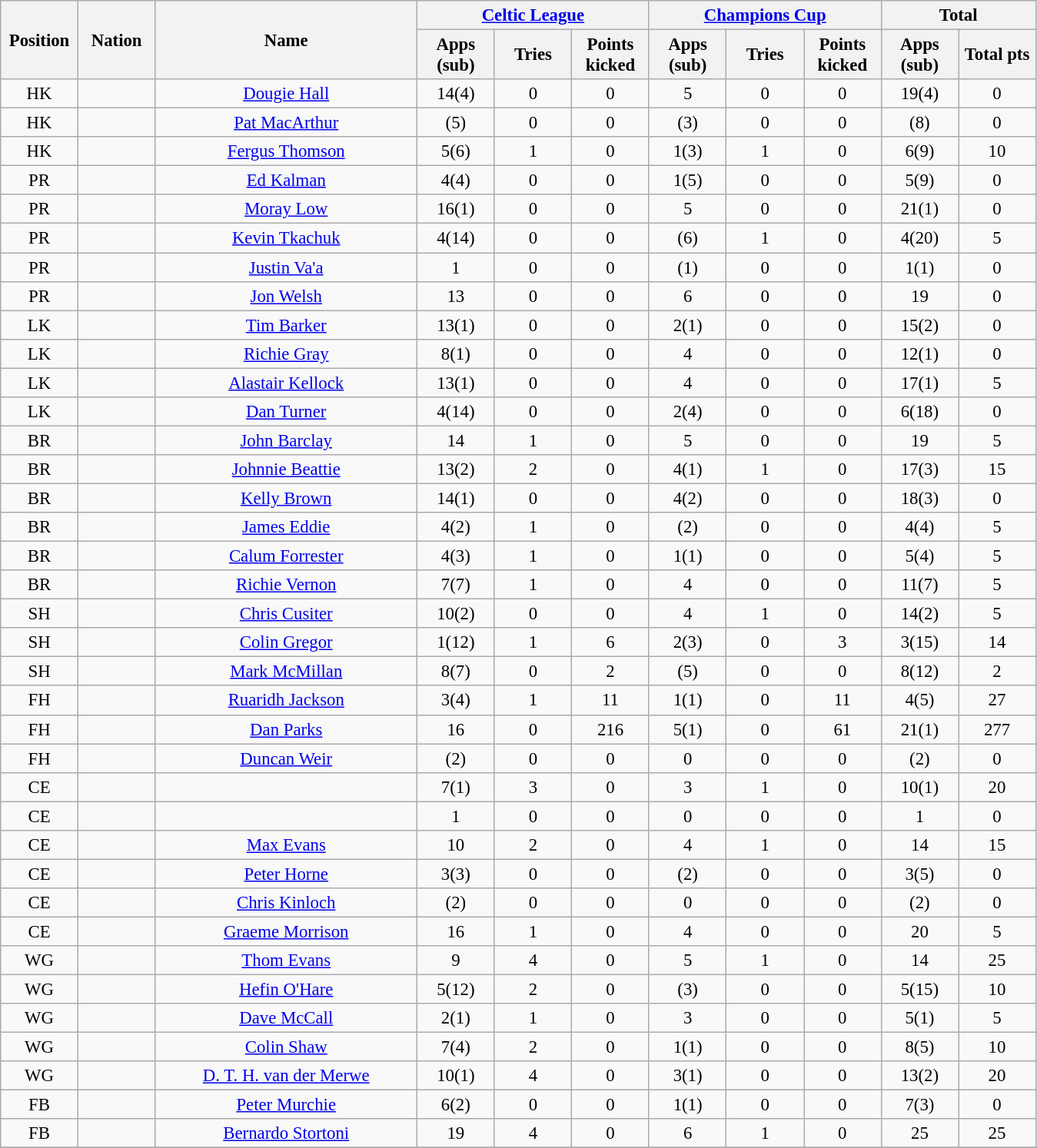<table class="wikitable" style="font-size: 95%; text-align: center;">
<tr>
<th rowspan=2 width=60>Position</th>
<th rowspan=2 width=60>Nation</th>
<th rowspan=2 width=220>Name</th>
<th colspan=3 width=150><a href='#'>Celtic League</a></th>
<th colspan=3 width=150><a href='#'>Champions Cup</a></th>
<th colspan=2>Total</th>
</tr>
<tr>
<th rowspan=1 style="width:60px;">Apps<br>(sub)</th>
<th rowspan=1 style="width:60px;">Tries</th>
<th rowspan=1 style="width:60px;">Points<br>kicked</th>
<th rowspan=1 style="width:60px;">Apps<br>(sub)</th>
<th rowspan=1 style="width:60px;">Tries</th>
<th rowspan=1 style="width:60px;">Points<br>kicked</th>
<th rowspan=1 style="width:60px;">Apps<br>(sub)</th>
<th rowspan=1 style="width:60px;">Total pts</th>
</tr>
<tr>
<td>HK</td>
<td></td>
<td><a href='#'>Dougie Hall</a></td>
<td>14(4)</td>
<td>0</td>
<td>0</td>
<td>5</td>
<td>0</td>
<td>0</td>
<td>19(4)</td>
<td>0</td>
</tr>
<tr>
<td>HK</td>
<td></td>
<td><a href='#'>Pat MacArthur</a></td>
<td>(5)</td>
<td>0</td>
<td>0</td>
<td>(3)</td>
<td>0</td>
<td>0</td>
<td>(8)</td>
<td>0</td>
</tr>
<tr>
<td>HK</td>
<td></td>
<td><a href='#'>Fergus Thomson</a></td>
<td>5(6)</td>
<td>1</td>
<td>0</td>
<td>1(3)</td>
<td>1</td>
<td>0</td>
<td>6(9)</td>
<td>10</td>
</tr>
<tr>
<td>PR</td>
<td></td>
<td><a href='#'>Ed Kalman</a></td>
<td>4(4)</td>
<td>0</td>
<td>0</td>
<td>1(5)</td>
<td>0</td>
<td>0</td>
<td>5(9)</td>
<td>0</td>
</tr>
<tr>
<td>PR</td>
<td></td>
<td><a href='#'>Moray Low</a></td>
<td>16(1)</td>
<td>0</td>
<td>0</td>
<td>5</td>
<td>0</td>
<td>0</td>
<td>21(1)</td>
<td>0</td>
</tr>
<tr>
<td>PR</td>
<td></td>
<td><a href='#'>Kevin Tkachuk</a></td>
<td>4(14)</td>
<td>0</td>
<td>0</td>
<td>(6)</td>
<td>1</td>
<td>0</td>
<td>4(20)</td>
<td>5</td>
</tr>
<tr>
<td>PR</td>
<td></td>
<td><a href='#'>Justin Va'a</a></td>
<td>1</td>
<td>0</td>
<td>0</td>
<td>(1)</td>
<td>0</td>
<td>0</td>
<td>1(1)</td>
<td>0</td>
</tr>
<tr>
<td>PR</td>
<td></td>
<td><a href='#'>Jon Welsh</a></td>
<td>13</td>
<td>0</td>
<td>0</td>
<td>6</td>
<td>0</td>
<td>0</td>
<td>19</td>
<td>0</td>
</tr>
<tr>
<td>LK</td>
<td></td>
<td><a href='#'>Tim Barker</a></td>
<td>13(1)</td>
<td>0</td>
<td>0</td>
<td>2(1)</td>
<td>0</td>
<td>0</td>
<td>15(2)</td>
<td>0</td>
</tr>
<tr>
<td>LK</td>
<td></td>
<td><a href='#'>Richie Gray</a></td>
<td>8(1)</td>
<td>0</td>
<td>0</td>
<td>4</td>
<td>0</td>
<td>0</td>
<td>12(1)</td>
<td>0</td>
</tr>
<tr>
<td>LK</td>
<td></td>
<td><a href='#'>Alastair Kellock</a></td>
<td>13(1)</td>
<td>0</td>
<td>0</td>
<td>4</td>
<td>0</td>
<td>0</td>
<td>17(1)</td>
<td>5</td>
</tr>
<tr>
<td>LK</td>
<td></td>
<td><a href='#'>Dan Turner</a></td>
<td>4(14)</td>
<td>0</td>
<td>0</td>
<td>2(4)</td>
<td>0</td>
<td>0</td>
<td>6(18)</td>
<td>0</td>
</tr>
<tr>
<td>BR</td>
<td></td>
<td><a href='#'>John Barclay</a></td>
<td>14</td>
<td>1</td>
<td>0</td>
<td>5</td>
<td>0</td>
<td>0</td>
<td>19</td>
<td>5</td>
</tr>
<tr>
<td>BR</td>
<td></td>
<td><a href='#'>Johnnie Beattie</a></td>
<td>13(2)</td>
<td>2</td>
<td>0</td>
<td>4(1)</td>
<td>1</td>
<td>0</td>
<td>17(3)</td>
<td>15</td>
</tr>
<tr>
<td>BR</td>
<td></td>
<td><a href='#'>Kelly Brown</a></td>
<td>14(1)</td>
<td>0</td>
<td>0</td>
<td>4(2)</td>
<td>0</td>
<td>0</td>
<td>18(3)</td>
<td>0</td>
</tr>
<tr>
<td>BR</td>
<td></td>
<td><a href='#'>James Eddie</a></td>
<td>4(2)</td>
<td>1</td>
<td>0</td>
<td>(2)</td>
<td>0</td>
<td>0</td>
<td>4(4)</td>
<td>5</td>
</tr>
<tr>
<td>BR</td>
<td></td>
<td><a href='#'>Calum Forrester</a></td>
<td>4(3)</td>
<td>1</td>
<td>0</td>
<td>1(1)</td>
<td>0</td>
<td>0</td>
<td>5(4)</td>
<td>5</td>
</tr>
<tr>
<td>BR</td>
<td></td>
<td><a href='#'>Richie Vernon</a></td>
<td>7(7)</td>
<td>1</td>
<td>0</td>
<td>4</td>
<td>0</td>
<td>0</td>
<td>11(7)</td>
<td>5</td>
</tr>
<tr>
<td>SH</td>
<td></td>
<td><a href='#'>Chris Cusiter</a></td>
<td>10(2)</td>
<td>0</td>
<td>0</td>
<td>4</td>
<td>1</td>
<td>0</td>
<td>14(2)</td>
<td>5</td>
</tr>
<tr>
<td>SH</td>
<td></td>
<td><a href='#'>Colin Gregor</a></td>
<td>1(12)</td>
<td>1</td>
<td>6</td>
<td>2(3)</td>
<td>0</td>
<td>3</td>
<td>3(15)</td>
<td>14</td>
</tr>
<tr>
<td>SH</td>
<td></td>
<td><a href='#'>Mark McMillan</a></td>
<td>8(7)</td>
<td>0</td>
<td>2</td>
<td>(5)</td>
<td>0</td>
<td>0</td>
<td>8(12)</td>
<td>2</td>
</tr>
<tr>
<td>FH</td>
<td></td>
<td><a href='#'>Ruaridh Jackson</a></td>
<td>3(4)</td>
<td>1</td>
<td>11</td>
<td>1(1)</td>
<td>0</td>
<td>11</td>
<td>4(5)</td>
<td>27</td>
</tr>
<tr>
<td>FH</td>
<td></td>
<td><a href='#'>Dan Parks</a></td>
<td>16</td>
<td>0</td>
<td>216</td>
<td>5(1)</td>
<td>0</td>
<td>61</td>
<td>21(1)</td>
<td>277</td>
</tr>
<tr>
<td>FH</td>
<td></td>
<td><a href='#'>Duncan Weir</a></td>
<td>(2)</td>
<td>0</td>
<td>0</td>
<td>0</td>
<td>0</td>
<td>0</td>
<td>(2)</td>
<td>0</td>
</tr>
<tr>
<td>CE</td>
<td></td>
<td></td>
<td>7(1)</td>
<td>3</td>
<td>0</td>
<td>3</td>
<td>1</td>
<td>0</td>
<td>10(1)</td>
<td>20</td>
</tr>
<tr>
<td>CE</td>
<td></td>
<td></td>
<td>1</td>
<td>0</td>
<td>0</td>
<td>0</td>
<td>0</td>
<td>0</td>
<td>1</td>
<td>0</td>
</tr>
<tr>
<td>CE</td>
<td></td>
<td><a href='#'>Max Evans</a></td>
<td>10</td>
<td>2</td>
<td>0</td>
<td>4</td>
<td>1</td>
<td>0</td>
<td>14</td>
<td>15</td>
</tr>
<tr>
<td>CE</td>
<td></td>
<td><a href='#'>Peter Horne</a></td>
<td>3(3)</td>
<td>0</td>
<td>0</td>
<td>(2)</td>
<td>0</td>
<td>0</td>
<td>3(5)</td>
<td>0</td>
</tr>
<tr>
<td>CE</td>
<td></td>
<td><a href='#'>Chris Kinloch</a></td>
<td>(2)</td>
<td>0</td>
<td>0</td>
<td>0</td>
<td>0</td>
<td>0</td>
<td>(2)</td>
<td>0</td>
</tr>
<tr>
<td>CE</td>
<td></td>
<td><a href='#'>Graeme Morrison</a></td>
<td>16</td>
<td>1</td>
<td>0</td>
<td>4</td>
<td>0</td>
<td>0</td>
<td>20</td>
<td>5</td>
</tr>
<tr>
<td>WG</td>
<td></td>
<td><a href='#'>Thom Evans</a></td>
<td>9</td>
<td>4</td>
<td>0</td>
<td>5</td>
<td>1</td>
<td>0</td>
<td>14</td>
<td>25</td>
</tr>
<tr>
<td>WG</td>
<td></td>
<td><a href='#'>Hefin O'Hare</a></td>
<td>5(12)</td>
<td>2</td>
<td>0</td>
<td>(3)</td>
<td>0</td>
<td>0</td>
<td>5(15)</td>
<td>10</td>
</tr>
<tr>
<td>WG</td>
<td></td>
<td><a href='#'>Dave McCall</a></td>
<td>2(1)</td>
<td>1</td>
<td>0</td>
<td>3</td>
<td>0</td>
<td>0</td>
<td>5(1)</td>
<td>5</td>
</tr>
<tr>
<td>WG</td>
<td></td>
<td><a href='#'>Colin Shaw</a></td>
<td>7(4)</td>
<td>2</td>
<td>0</td>
<td>1(1)</td>
<td>0</td>
<td>0</td>
<td>8(5)</td>
<td>10</td>
</tr>
<tr>
<td>WG</td>
<td></td>
<td><a href='#'>D. T. H. van der Merwe</a></td>
<td>10(1)</td>
<td>4</td>
<td>0</td>
<td>3(1)</td>
<td>0</td>
<td>0</td>
<td>13(2)</td>
<td>20</td>
</tr>
<tr>
<td>FB</td>
<td></td>
<td><a href='#'>Peter Murchie</a></td>
<td>6(2)</td>
<td>0</td>
<td>0</td>
<td>1(1)</td>
<td>0</td>
<td>0</td>
<td>7(3)</td>
<td>0</td>
</tr>
<tr>
<td>FB</td>
<td></td>
<td><a href='#'>Bernardo Stortoni</a></td>
<td>19</td>
<td>4</td>
<td>0</td>
<td>6</td>
<td>1</td>
<td>0</td>
<td>25</td>
<td>25</td>
</tr>
<tr>
</tr>
</table>
